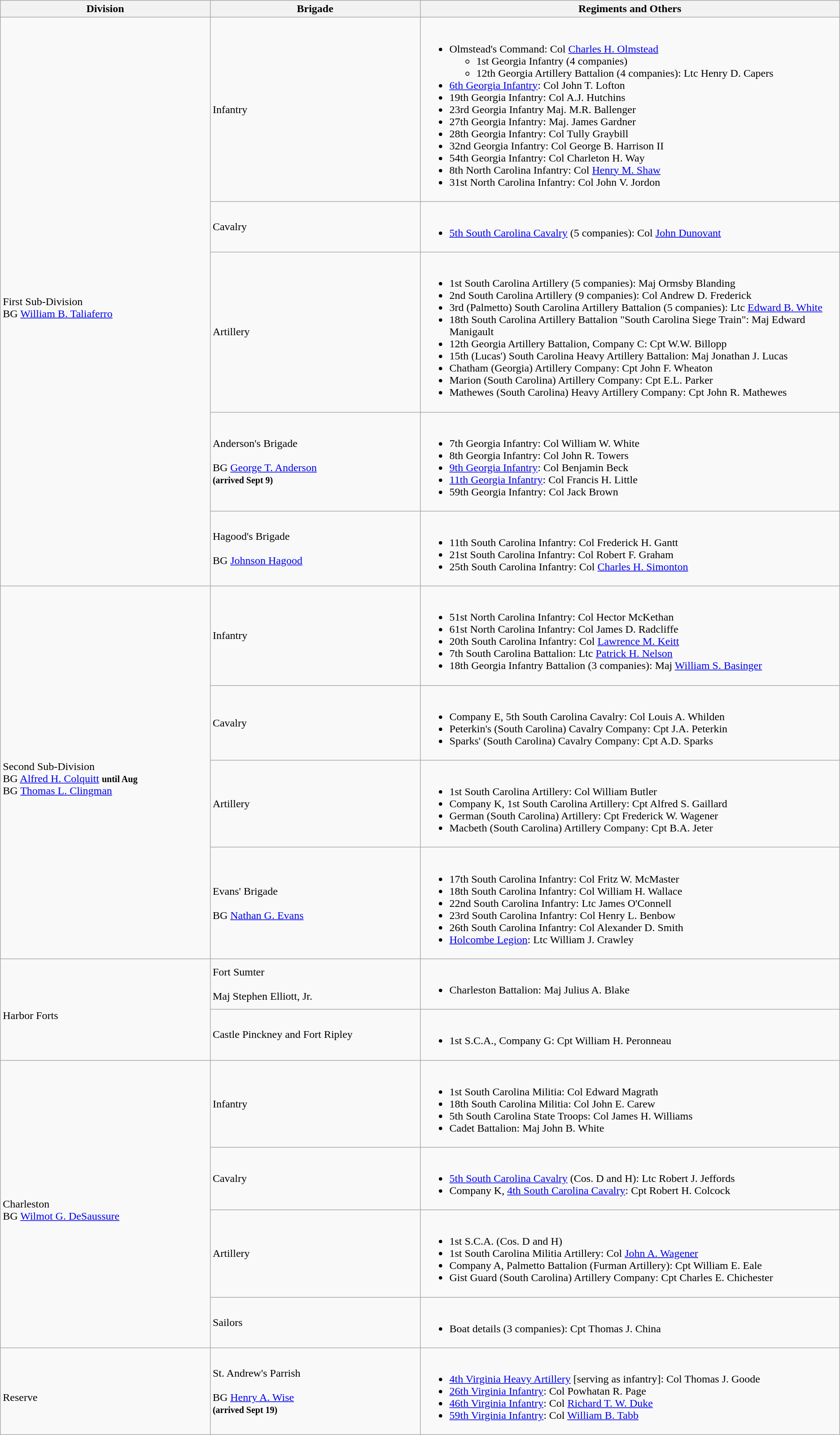<table class="wikitable">
<tr>
<th width=25%>Division</th>
<th width=25%>Brigade</th>
<th>Regiments and Others</th>
</tr>
<tr>
<td rowspan=5><br>First Sub-Division<br>BG <a href='#'>William B. Taliaferro</a></td>
<td>Infantry</td>
<td><br><ul><li>Olmstead's Command: Col <a href='#'>Charles H. Olmstead</a><ul><li>1st Georgia Infantry (4 companies)</li><li>12th Georgia Artillery Battalion (4 companies): Ltc Henry D. Capers</li></ul></li><li><a href='#'>6th Georgia Infantry</a>: Col John T. Lofton</li><li>19th Georgia Infantry: Col A.J. Hutchins</li><li>23rd Georgia Infantry Maj. M.R. Ballenger</li><li>27th Georgia Infantry: Maj. James Gardner</li><li>28th Georgia Infantry: Col Tully Graybill</li><li>32nd Georgia Infantry: Col George B. Harrison II</li><li>54th Georgia Infantry: Col Charleton H. Way</li><li>8th North Carolina Infantry: Col <a href='#'>Henry M. Shaw</a></li><li>31st North Carolina Infantry: Col John V. Jordon</li></ul></td>
</tr>
<tr>
<td>Cavalry</td>
<td><br><ul><li><a href='#'>5th South Carolina Cavalry</a> (5 companies): Col <a href='#'>John Dunovant</a></li></ul></td>
</tr>
<tr>
<td>Artillery</td>
<td><br><ul><li>1st South Carolina Artillery (5 companies): Maj Ormsby Blanding</li><li>2nd South Carolina Artillery (9 companies): Col Andrew D. Frederick</li><li>3rd (Palmetto) South Carolina Artillery Battalion (5 companies): Ltc <a href='#'>Edward B. White</a></li><li>18th South Carolina Artillery Battalion "South Carolina Siege Train": Maj Edward Manigault</li><li>12th Georgia Artillery Battalion, Company C: Cpt W.W. Billopp</li><li>15th (Lucas') South Carolina Heavy Artillery Battalion: Maj Jonathan J. Lucas</li><li>Chatham (Georgia) Artillery Company: Cpt John F. Wheaton</li><li>Marion (South Carolina) Artillery Company: Cpt E.L. Parker</li><li>Mathewes (South Carolina) Heavy Artillery Company: Cpt John R. Mathewes</li></ul></td>
</tr>
<tr>
<td>Anderson's Brigade<br><br>
BG <a href='#'>George T. Anderson</a><br><small><strong>(arrived Sept 9)</strong></small></td>
<td><br><ul><li>7th Georgia Infantry: Col William W. White</li><li>8th Georgia Infantry: Col John R. Towers</li><li><a href='#'>9th Georgia Infantry</a>: Col Benjamin Beck</li><li><a href='#'>11th Georgia Infantry</a>: Col Francis H. Little</li><li>59th Georgia Infantry: Col Jack Brown</li></ul></td>
</tr>
<tr>
<td>Hagood's Brigade<br><br>
BG <a href='#'>Johnson Hagood</a></td>
<td><br><ul><li>11th South Carolina Infantry: Col Frederick H. Gantt</li><li>21st South Carolina Infantry: Col Robert F. Graham</li><li>25th South Carolina Infantry: Col <a href='#'>Charles H. Simonton</a></li></ul></td>
</tr>
<tr>
<td rowspan=4><br>Second Sub-Division
<br>
BG <a href='#'>Alfred H. Colquitt</a> <small><strong>until Aug</strong></small><br>
BG <a href='#'>Thomas L. Clingman</a></td>
<td>Infantry</td>
<td><br><ul><li>51st North Carolina Infantry: Col Hector McKethan</li><li>61st North Carolina Infantry: Col James D. Radcliffe</li><li>20th South Carolina Infantry: Col <a href='#'>Lawrence M. Keitt</a></li><li>7th South Carolina Battalion: Ltc <a href='#'>Patrick H. Nelson</a></li><li>18th Georgia Infantry Battalion (3 companies): Maj <a href='#'>William S. Basinger</a></li></ul></td>
</tr>
<tr>
<td>Cavalry</td>
<td><br><ul><li>Company E, 5th South Carolina Cavalry: Col Louis A. Whilden</li><li>Peterkin's (South Carolina) Cavalry Company: Cpt J.A. Peterkin</li><li>Sparks' (South Carolina) Cavalry Company: Cpt A.D. Sparks</li></ul></td>
</tr>
<tr>
<td>Artillery</td>
<td><br><ul><li>1st South Carolina Artillery: Col William Butler</li><li>Company K, 1st South Carolina Artillery: Cpt Alfred S. Gaillard</li><li>German (South Carolina) Artillery: Cpt Frederick W. Wagener</li><li>Macbeth (South Carolina) Artillery Company: Cpt B.A. Jeter</li></ul></td>
</tr>
<tr>
<td>Evans' Brigade<br><br>
BG <a href='#'>Nathan G. Evans</a></td>
<td><br><ul><li>17th South Carolina Infantry: Col Fritz W. McMaster</li><li>18th South Carolina Infantry: Col William H. Wallace</li><li>22nd South Carolina Infantry: Ltc James O'Connell</li><li>23rd South Carolina Infantry: Col Henry L. Benbow</li><li>26th South Carolina Infantry: Col Alexander D. Smith</li><li><a href='#'>Holcombe Legion</a>: Ltc William J. Crawley</li></ul></td>
</tr>
<tr>
<td rowspan=2><br>Harbor Forts</td>
<td>Fort Sumter<br><br>
Maj Stephen Elliott, Jr.</td>
<td><br><ul><li>Charleston Battalion: Maj Julius A. Blake</li></ul></td>
</tr>
<tr>
<td>Castle Pinckney and Fort Ripley</td>
<td><br><ul><li>1st S.C.A., Company G: Cpt William H. Peronneau</li></ul></td>
</tr>
<tr>
<td rowspan=4><br>Charleston<br>BG <a href='#'>Wilmot G. DeSaussure</a></td>
<td>Infantry</td>
<td><br><ul><li>1st South Carolina Militia: Col Edward Magrath</li><li>18th South Carolina Militia: Col John E. Carew</li><li>5th South Carolina State Troops: Col James H. Williams</li><li>Cadet Battalion: Maj John B. White</li></ul></td>
</tr>
<tr>
<td>Cavalry</td>
<td><br><ul><li><a href='#'>5th South Carolina Cavalry</a> (Cos. D and H): Ltc Robert J. Jeffords</li><li>Company K, <a href='#'>4th South Carolina Cavalry</a>: Cpt Robert H. Colcock</li></ul></td>
</tr>
<tr>
<td>Artillery</td>
<td><br><ul><li>1st S.C.A. (Cos. D and H)</li><li>1st South Carolina Militia Artillery: Col <a href='#'>John A. Wagener</a></li><li>Company A, Palmetto Battalion (Furman Artillery): Cpt William E. Eale</li><li>Gist Guard (South Carolina) Artillery Company: Cpt Charles E. Chichester</li></ul></td>
</tr>
<tr>
<td>Sailors</td>
<td><br><ul><li>Boat details (3 companies): Cpt Thomas J. China</li></ul></td>
</tr>
<tr>
<td rowspan=1><br>Reserve</td>
<td>St. Andrew's Parrish<br><br>
BG <a href='#'>Henry A. Wise</a><br><small><strong>(arrived Sept 19)</strong></small></td>
<td><br><ul><li><a href='#'>4th Virginia Heavy Artillery</a> [serving as infantry]: Col Thomas J. Goode</li><li><a href='#'>26th Virginia Infantry</a>: Col Powhatan R. Page</li><li><a href='#'>46th Virginia Infantry</a>: Col <a href='#'>Richard T. W. Duke</a></li><li><a href='#'>59th Virginia Infantry</a>: Col <a href='#'>William B. Tabb</a></li></ul></td>
</tr>
</table>
